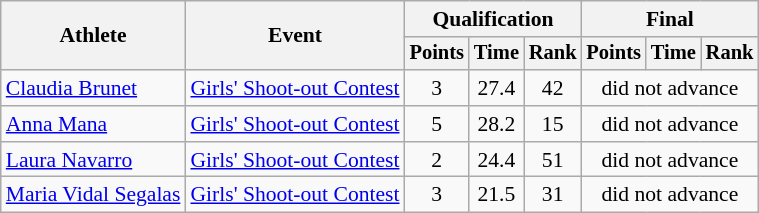<table class="wikitable" style="font-size:90%;">
<tr>
<th rowspan=2>Athlete</th>
<th rowspan=2>Event</th>
<th colspan=3>Qualification</th>
<th colspan=3>Final</th>
</tr>
<tr style="font-size:95%">
<th>Points</th>
<th>Time</th>
<th>Rank</th>
<th>Points</th>
<th>Time</th>
<th>Rank</th>
</tr>
<tr align=center>
<td align=left><a href='#'>Claudia Brunet</a></td>
<td align=left><a href='#'>Girls' Shoot-out Contest</a></td>
<td>3</td>
<td>27.4</td>
<td>42</td>
<td colspan=3>did not advance</td>
</tr>
<tr align=center>
<td align=left><a href='#'>Anna Mana</a></td>
<td align=left><a href='#'>Girls' Shoot-out Contest</a></td>
<td>5</td>
<td>28.2</td>
<td>15</td>
<td colspan=3>did not advance</td>
</tr>
<tr align=center>
<td align=left><a href='#'>Laura Navarro</a></td>
<td align=left><a href='#'>Girls' Shoot-out Contest</a></td>
<td>2</td>
<td>24.4</td>
<td>51</td>
<td colspan=3>did not advance</td>
</tr>
<tr align=center>
<td align=left><a href='#'>Maria Vidal Segalas</a></td>
<td align=left><a href='#'>Girls' Shoot-out Contest</a></td>
<td>3</td>
<td>21.5</td>
<td>31</td>
<td colspan=3>did not advance</td>
</tr>
</table>
